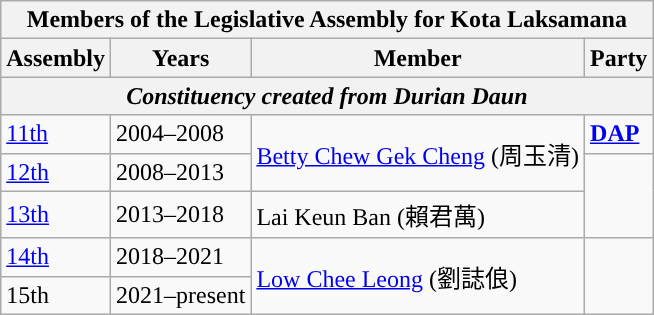<table class=wikitable>
<tr>
<th colspan=4>Members of the Legislative Assembly for Kota Laksamana</th>
</tr>
<tr>
<th>Assembly</th>
<th>Years</th>
<th>Member</th>
<th>Party</th>
</tr>
<tr>
<th colspan=4 align=center><em>Constituency created from Durian Daun</em></th>
</tr>
<tr>
<td><a href='#'>11th</a></td>
<td>2004–2008</td>
<td rowspan="2"><a href='#'>Betty Chew Gek Cheng</a> (周玉清)</td>
<td rowspan="1"><strong><a href='#'>DAP</a></strong></td>
</tr>
<tr>
<td><a href='#'>12th</a></td>
<td>2008–2013</td>
<td rowspan=2></td>
</tr>
<tr>
<td><a href='#'>13th</a></td>
<td>2013–2018</td>
<td>Lai Keun Ban (賴君萬)</td>
</tr>
<tr>
<td><a href='#'>14th</a></td>
<td>2018–2021</td>
<td rowspan="2"><a href='#'>Low Chee Leong</a> (劉誌俍)</td>
<td rowspan="2"></td>
</tr>
<tr>
<td>15th</td>
<td>2021–present</td>
</tr>
</table>
